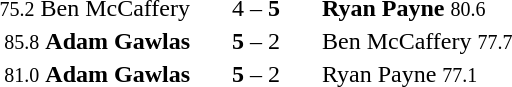<table style="text-align:center">
<tr>
<th width=233></th>
<th width=80></th>
<th width=233></th>
</tr>
<tr>
<td align=right><small>75.2</small> Ben McCaffery </td>
<td>4 – <strong>5</strong></td>
<td align=left> <strong>Ryan Payne</strong> <small>80.6</small></td>
</tr>
<tr>
<td align=right><small>85.8</small> <strong>Adam Gawlas</strong> </td>
<td><strong>5</strong> – 2</td>
<td align=left> Ben McCaffery <small>77.7</small></td>
</tr>
<tr>
<td align=right><small>81.0</small> <strong>Adam Gawlas</strong> </td>
<td><strong>5</strong> – 2</td>
<td align=left> Ryan Payne <small>77.1</small></td>
</tr>
</table>
